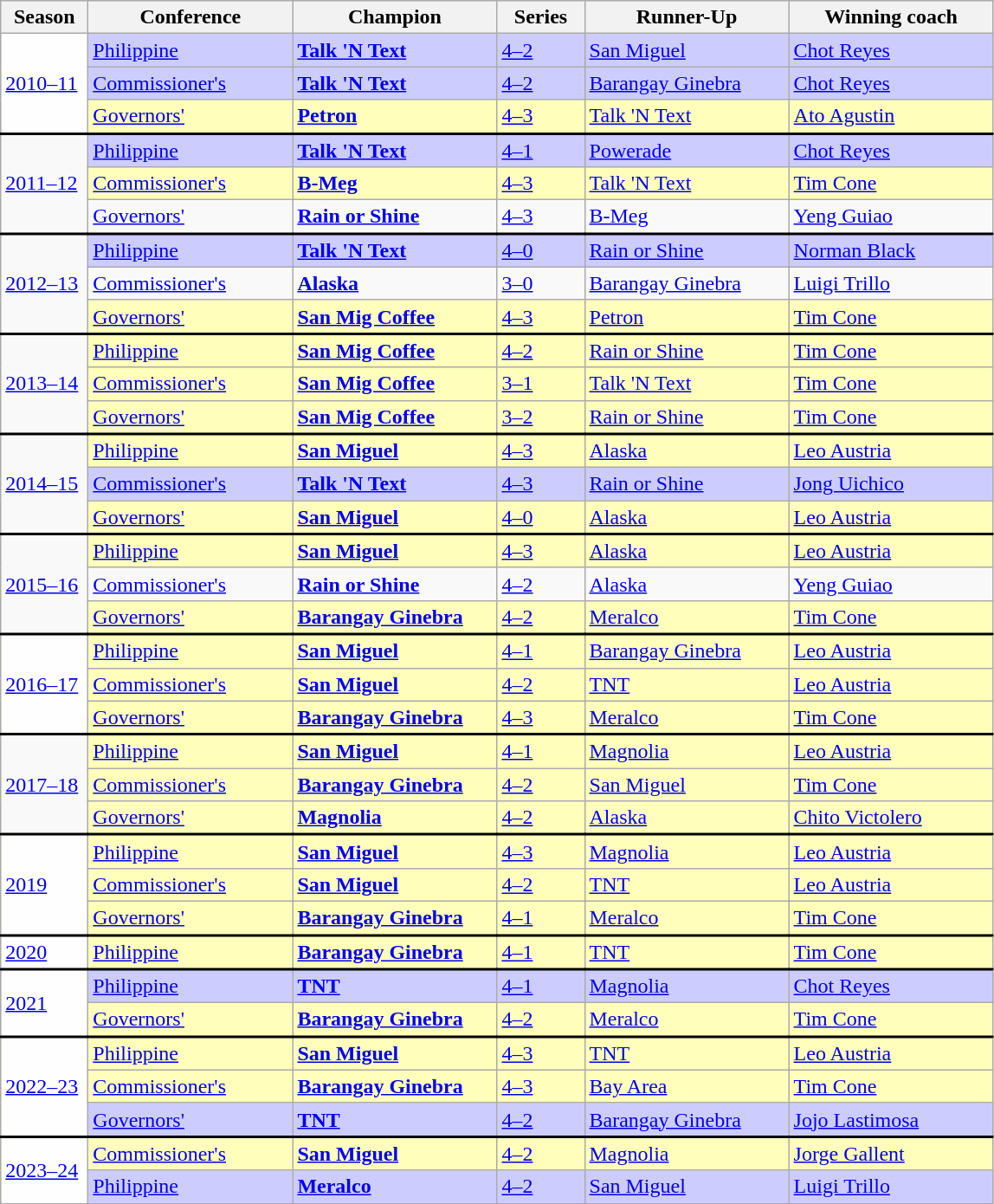<table class="wikitable">
<tr>
<th width="60px">Season</th>
<th width="150px">Conference</th>
<th width="150px">Champion</th>
<th width="60px">Series</th>
<th width="150px">Runner-Up</th>
<th width="150px">Winning coach</th>
</tr>
<tr bgcolor=#ccccff>
<td bgcolor=fefefe rowspan=3><a href='#'>2010–11</a></td>
<td><a href='#'>Philippine</a></td>
<td><strong><a href='#'>Talk 'N Text</a></strong></td>
<td><a href='#'>4–2</a></td>
<td><a href='#'>San Miguel</a></td>
<td><a href='#'>Chot Reyes</a></td>
</tr>
<tr bgcolor=#ccccff>
<td><a href='#'>Commissioner's</a></td>
<td><strong><a href='#'>Talk 'N Text</a></strong></td>
<td><a href='#'>4–2</a></td>
<td><a href='#'>Barangay Ginebra</a></td>
<td><a href='#'>Chot Reyes</a></td>
</tr>
<tr bgcolor=#FFFFBB>
<td><a href='#'>Governors'</a></td>
<td><strong><a href='#'>Petron</a></strong></td>
<td><a href='#'>4–3</a></td>
<td><a href='#'>Talk 'N Text</a></td>
<td><a href='#'>Ato Agustin</a></td>
</tr>
<tr style = "border-top:2px solid black;">
<td rowspan=3><a href='#'>2011–12</a></td>
<td bgcolor=#ccccff><a href='#'>Philippine</a></td>
<td bgcolor=#ccccff><strong><a href='#'>Talk 'N Text</a></strong></td>
<td bgcolor=#ccccff><a href='#'>4–1</a></td>
<td bgcolor=#ccccff><a href='#'>Powerade</a></td>
<td bgcolor=#ccccff><a href='#'>Chot Reyes</a></td>
</tr>
<tr bgcolor=#FFFFBB>
<td><a href='#'>Commissioner's</a></td>
<td><strong><a href='#'>B-Meg</a></strong></td>
<td><a href='#'>4–3</a></td>
<td><a href='#'>Talk 'N Text</a></td>
<td><a href='#'>Tim Cone</a></td>
</tr>
<tr>
<td><a href='#'>Governors'</a></td>
<td><strong><a href='#'>Rain or Shine</a></strong></td>
<td><a href='#'>4–3</a></td>
<td><a href='#'>B-Meg</a></td>
<td><a href='#'>Yeng Guiao</a></td>
</tr>
<tr style = "border-top:2px solid black;">
<td rowspan=3><a href='#'>2012–13</a></td>
<td bgcolor=#ccccff><a href='#'>Philippine</a></td>
<td bgcolor=#ccccff><strong><a href='#'>Talk 'N Text</a></strong></td>
<td bgcolor=#ccccff><a href='#'>4–0</a></td>
<td bgcolor=#ccccff><a href='#'>Rain or Shine</a></td>
<td bgcolor=#ccccff><a href='#'>Norman Black</a></td>
</tr>
<tr>
<td><a href='#'>Commissioner's</a></td>
<td><strong><a href='#'>Alaska</a></strong></td>
<td><a href='#'>3–0</a></td>
<td><a href='#'>Barangay Ginebra</a></td>
<td><a href='#'>Luigi Trillo</a></td>
</tr>
<tr bgcolor=#FFFFBB>
<td><a href='#'>Governors'</a></td>
<td><strong><a href='#'>San Mig Coffee</a></strong></td>
<td><a href='#'>4–3</a></td>
<td><a href='#'>Petron</a></td>
<td><a href='#'>Tim Cone</a></td>
</tr>
<tr style = "border-top:2px solid black;">
<td rowspan=3><a href='#'>2013–14</a></td>
<td bgcolor=#FFFFBB><a href='#'>Philippine</a></td>
<td bgcolor=#FFFFBB><strong><a href='#'>San Mig Coffee</a></strong></td>
<td bgcolor=#FFFFBB><a href='#'>4–2</a></td>
<td bgcolor=#FFFFBB><a href='#'>Rain or Shine</a></td>
<td bgcolor=#FFFFBB><a href='#'>Tim Cone</a></td>
</tr>
<tr bgcolor=#FFFFBB>
<td><a href='#'>Commissioner's</a></td>
<td><strong><a href='#'>San Mig Coffee</a></strong></td>
<td><a href='#'>3–1</a></td>
<td><a href='#'>Talk 'N Text</a></td>
<td><a href='#'>Tim Cone</a></td>
</tr>
<tr bgcolor=#FFFFBB>
<td><a href='#'>Governors'</a></td>
<td><strong><a href='#'>San Mig Coffee</a></strong></td>
<td><a href='#'>3–2</a></td>
<td><a href='#'>Rain or Shine</a></td>
<td><a href='#'>Tim Cone</a></td>
</tr>
<tr style = "border-top:2px solid black;">
<td rowspan=3><a href='#'>2014–15</a></td>
<td bgcolor=#FFFFBB><a href='#'>Philippine</a></td>
<td bgcolor=#FFFFBB><strong><a href='#'>San Miguel</a></strong></td>
<td bgcolor=#FFFFBB><a href='#'>4–3</a></td>
<td bgcolor=#FFFFBB><a href='#'>Alaska</a></td>
<td bgcolor=#FFFFBB><a href='#'>Leo Austria</a></td>
</tr>
<tr bgcolor=#ccccff>
<td><a href='#'>Commissioner's</a></td>
<td><strong><a href='#'>Talk 'N Text</a></strong></td>
<td><a href='#'>4–3</a></td>
<td><a href='#'>Rain or Shine</a></td>
<td><a href='#'>Jong Uichico</a></td>
</tr>
<tr bgcolor=#FFFFBB>
<td><a href='#'>Governors'</a></td>
<td><strong><a href='#'>San Miguel</a></strong></td>
<td><a href='#'>4–0</a></td>
<td><a href='#'>Alaska</a></td>
<td><a href='#'>Leo Austria</a></td>
</tr>
<tr style = "border-top:2px solid black;">
<td rowspan=3><a href='#'>2015–16</a></td>
<td bgcolor=#FFFFBB><a href='#'>Philippine</a></td>
<td bgcolor=#FFFFBB><strong><a href='#'>San Miguel</a></strong></td>
<td bgcolor=#FFFFBB><a href='#'>4–3</a></td>
<td bgcolor=#FFFFBB><a href='#'>Alaska</a></td>
<td bgcolor=#FFFFBB><a href='#'>Leo Austria</a></td>
</tr>
<tr>
<td><a href='#'>Commissioner's</a></td>
<td><strong><a href='#'>Rain or Shine</a></strong></td>
<td><a href='#'>4–2</a></td>
<td><a href='#'>Alaska</a></td>
<td><a href='#'>Yeng Guiao</a></td>
</tr>
<tr bgcolor=#FFFFBB>
<td><a href='#'>Governors'</a></td>
<td><strong><a href='#'>Barangay Ginebra</a></strong></td>
<td><a href='#'>4–2</a></td>
<td><a href='#'>Meralco</a></td>
<td><a href='#'>Tim Cone</a></td>
</tr>
<tr style = "border-top:2px solid black;" bgcolor=#FFFFBB>
<td bgcolor=fefefe rowspan=3><a href='#'>2016–17</a></td>
<td><a href='#'>Philippine</a></td>
<td><strong><a href='#'>San Miguel</a></strong></td>
<td><a href='#'>4–1</a></td>
<td><a href='#'>Barangay Ginebra</a></td>
<td><a href='#'>Leo Austria</a></td>
</tr>
<tr bgcolor=#FFFFBB>
<td><a href='#'>Commissioner's</a></td>
<td><strong><a href='#'>San Miguel</a></strong></td>
<td><a href='#'>4–2</a></td>
<td><a href='#'>TNT</a></td>
<td><a href='#'>Leo Austria</a></td>
</tr>
<tr bgcolor=#FFFFBB>
<td><a href='#'>Governors'</a></td>
<td><strong><a href='#'>Barangay Ginebra</a></strong></td>
<td><a href='#'>4–3</a></td>
<td><a href='#'>Meralco</a></td>
<td><a href='#'>Tim Cone</a></td>
</tr>
<tr style = "border-top:2px solid black;">
<td rowspan=3><a href='#'>2017–18</a></td>
<td bgcolor=#FFFFBB><a href='#'>Philippine</a></td>
<td bgcolor=#FFFFBB><strong><a href='#'>San Miguel</a></strong></td>
<td bgcolor=#FFFFBB><a href='#'>4–1</a></td>
<td bgcolor=#FFFFBB><a href='#'>Magnolia</a></td>
<td bgcolor=#FFFFBB><a href='#'>Leo Austria</a></td>
</tr>
<tr bgcolor=#FFFFBB>
<td><a href='#'>Commissioner's</a></td>
<td><strong><a href='#'>Barangay Ginebra</a></strong></td>
<td><a href='#'>4–2</a></td>
<td><a href='#'>San Miguel</a></td>
<td><a href='#'>Tim Cone</a></td>
</tr>
<tr bgcolor=#FFFFBB>
<td><a href='#'>Governors'</a></td>
<td><strong><a href='#'>Magnolia</a></strong></td>
<td><a href='#'>4–2</a></td>
<td><a href='#'>Alaska</a></td>
<td><a href='#'>Chito Victolero</a></td>
</tr>
<tr style = "border-top:2px solid black;" bgcolor=#FFFFBB>
<td bgcolor=fefefe rowspan=3><a href='#'>2019</a></td>
<td><a href='#'>Philippine</a></td>
<td><strong><a href='#'>San Miguel</a></strong></td>
<td><a href='#'>4–3</a></td>
<td><a href='#'>Magnolia</a></td>
<td><a href='#'>Leo Austria</a></td>
</tr>
<tr bgcolor=#FFFFBB>
<td><a href='#'>Commissioner's</a></td>
<td><strong><a href='#'>San Miguel</a></strong></td>
<td><a href='#'>4–2</a></td>
<td><a href='#'>TNT</a></td>
<td><a href='#'>Leo Austria</a></td>
</tr>
<tr bgcolor=#FFFFBB>
<td><a href='#'>Governors'</a></td>
<td><strong><a href='#'>Barangay Ginebra</a></strong></td>
<td><a href='#'>4–1</a></td>
<td><a href='#'>Meralco</a></td>
<td><a href='#'>Tim Cone</a></td>
</tr>
<tr style = "border-top:2px solid black;" bgcolor=#FFFFBB>
<td bgcolor=fefefe><a href='#'>2020</a></td>
<td><a href='#'>Philippine</a></td>
<td><strong><a href='#'>Barangay Ginebra</a></strong></td>
<td><a href='#'>4–1</a></td>
<td><a href='#'>TNT</a></td>
<td><a href='#'>Tim Cone</a></td>
</tr>
<tr style = "border-top:2px solid black;" bgcolor=#ccccff>
<td rowspan="2" bgcolor="fefefe"><a href='#'>2021</a></td>
<td><a href='#'>Philippine</a></td>
<td><strong><a href='#'>TNT</a></strong></td>
<td><a href='#'>4–1</a></td>
<td><a href='#'>Magnolia</a></td>
<td><a href='#'>Chot Reyes</a></td>
</tr>
<tr bgcolor=#FFFFBB>
<td><a href='#'>Governors'</a></td>
<td><strong><a href='#'>Barangay Ginebra</a></strong></td>
<td><a href='#'>4–2</a></td>
<td><a href='#'>Meralco</a></td>
<td><a href='#'>Tim Cone</a></td>
</tr>
<tr style = "border-top:2px solid black;" bgcolor=#FFFFBB>
<td rowspan="3" bgcolor="fefefe"><a href='#'>2022–23</a></td>
<td><a href='#'>Philippine</a></td>
<td><strong><a href='#'>San Miguel</a></strong></td>
<td><a href='#'>4–3</a></td>
<td><a href='#'>TNT</a></td>
<td><a href='#'>Leo Austria</a></td>
</tr>
<tr bgcolor=#FFFFBB>
<td><a href='#'>Commissioner's</a></td>
<td><strong><a href='#'>Barangay Ginebra</a></strong></td>
<td><a href='#'>4–3</a></td>
<td><a href='#'>Bay Area</a></td>
<td><a href='#'>Tim Cone</a></td>
</tr>
<tr bgcolor=#ccccff>
<td><a href='#'>Governors'</a></td>
<td><strong><a href='#'>TNT</a></strong></td>
<td><a href='#'>4–2</a></td>
<td><a href='#'>Barangay Ginebra</a></td>
<td><a href='#'>Jojo Lastimosa</a></td>
</tr>
<tr style = "border-top:2px solid black;" bgcolor=#FFFFBB>
<td rowspan="2" bgcolor="fefefe"><a href='#'>2023–24</a></td>
<td><a href='#'>Commissioner's</a></td>
<td><strong><a href='#'>San Miguel</a></strong></td>
<td><a href='#'>4–2</a></td>
<td><a href='#'>Magnolia</a></td>
<td><a href='#'>Jorge Gallent</a></td>
</tr>
<tr bgcolor=#ccccff>
<td><a href='#'>Philippine</a></td>
<td><strong><a href='#'>Meralco</a></strong></td>
<td><a href='#'>4–2</a></td>
<td><a href='#'>San Miguel</a></td>
<td><a href='#'>Luigi Trillo</a></td>
</tr>
</table>
